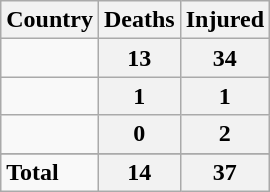<table class="wikitable centre sortable">
<tr>
<th>Country</th>
<th>Deaths</th>
<th>Injured</th>
</tr>
<tr>
<td style="text-align:left;"></td>
<th>13</th>
<th>34</th>
</tr>
<tr>
<td style="text-align:left;"></td>
<th>1</th>
<th>1</th>
</tr>
<tr>
<td style="text-align:left;"></td>
<th>0</th>
<th>2</th>
</tr>
<tr>
</tr>
<tr class="sortbottom">
<td><strong>Total</strong></td>
<th>14</th>
<th>37</th>
</tr>
</table>
